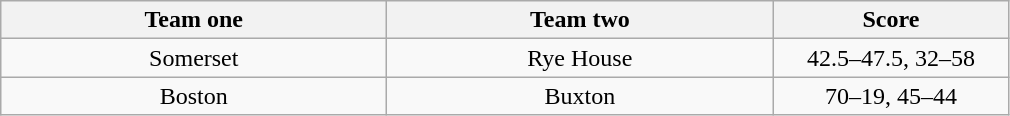<table class="wikitable" style="text-align: center">
<tr>
<th width=250>Team one</th>
<th width=250>Team two</th>
<th width=150>Score</th>
</tr>
<tr>
<td>Somerset</td>
<td>Rye House</td>
<td>42.5–47.5, 32–58</td>
</tr>
<tr>
<td>Boston</td>
<td>Buxton</td>
<td>70–19, 45–44</td>
</tr>
</table>
